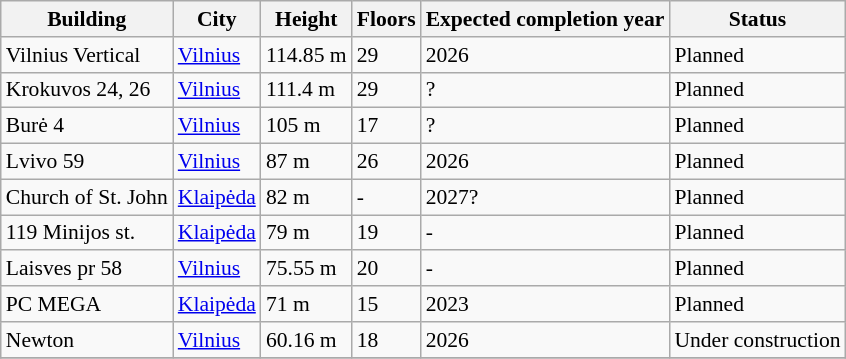<table class=wikitable style="font-size: 90%;">
<tr>
<th>Building</th>
<th>City</th>
<th>Height</th>
<th>Floors</th>
<th>Expected completion year</th>
<th>Status</th>
</tr>
<tr>
<td>Vilnius Vertical</td>
<td><a href='#'>Vilnius</a></td>
<td>114.85 m</td>
<td>29</td>
<td>2026</td>
<td>Planned</td>
</tr>
<tr>
<td>Krokuvos 24, 26</td>
<td><a href='#'>Vilnius</a></td>
<td>111.4 m </td>
<td>29</td>
<td>?</td>
<td>Planned</td>
</tr>
<tr>
<td>Burė 4</td>
<td><a href='#'>Vilnius</a></td>
<td>105 m </td>
<td>17</td>
<td>?</td>
<td>Planned</td>
</tr>
<tr>
<td>Lvivo 59</td>
<td><a href='#'>Vilnius</a></td>
<td>87 m </td>
<td>26</td>
<td>2026</td>
<td>Planned</td>
</tr>
<tr>
<td>Church of St. John</td>
<td><a href='#'>Klaipėda</a></td>
<td>82 m</td>
<td>-</td>
<td>2027?</td>
<td>Planned</td>
</tr>
<tr>
<td>119 Minijos st.</td>
<td><a href='#'>Klaipėda</a></td>
<td>79 m</td>
<td>19</td>
<td>-</td>
<td>Planned</td>
</tr>
<tr>
<td>Laisves pr 58</td>
<td><a href='#'>Vilnius</a></td>
<td>75.55 m</td>
<td>20</td>
<td>-</td>
<td>Planned</td>
</tr>
<tr>
<td>PC MEGA</td>
<td><a href='#'>Klaipėda</a></td>
<td>71 m</td>
<td>15</td>
<td>2023</td>
<td>Planned</td>
</tr>
<tr>
<td>Newton</td>
<td><a href='#'>Vilnius</a></td>
<td>60.16 m</td>
<td>18</td>
<td>2026</td>
<td>Under construction</td>
</tr>
<tr>
</tr>
</table>
